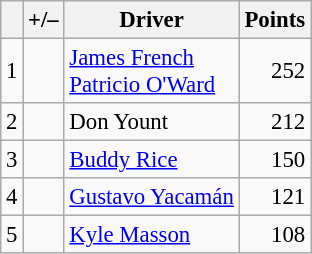<table class="wikitable" style="font-size: 95%;">
<tr>
<th scope="col"></th>
<th scope="col">+/–</th>
<th scope="col">Driver</th>
<th scope="col">Points</th>
</tr>
<tr>
<td align=center>1</td>
<td align="left"></td>
<td> <a href='#'>James French</a><br> <a href='#'>Patricio O'Ward</a></td>
<td align=right>252</td>
</tr>
<tr>
<td align=center>2</td>
<td align="left"></td>
<td> Don Yount</td>
<td align=right>212</td>
</tr>
<tr>
<td align=center>3</td>
<td align="left"></td>
<td> <a href='#'>Buddy Rice</a></td>
<td align=right>150</td>
</tr>
<tr>
<td align=center>4</td>
<td align="left"></td>
<td> <a href='#'>Gustavo Yacamán</a></td>
<td align=right>121</td>
</tr>
<tr>
<td align=center>5</td>
<td align="left"></td>
<td> <a href='#'>Kyle Masson</a></td>
<td align=right>108</td>
</tr>
</table>
